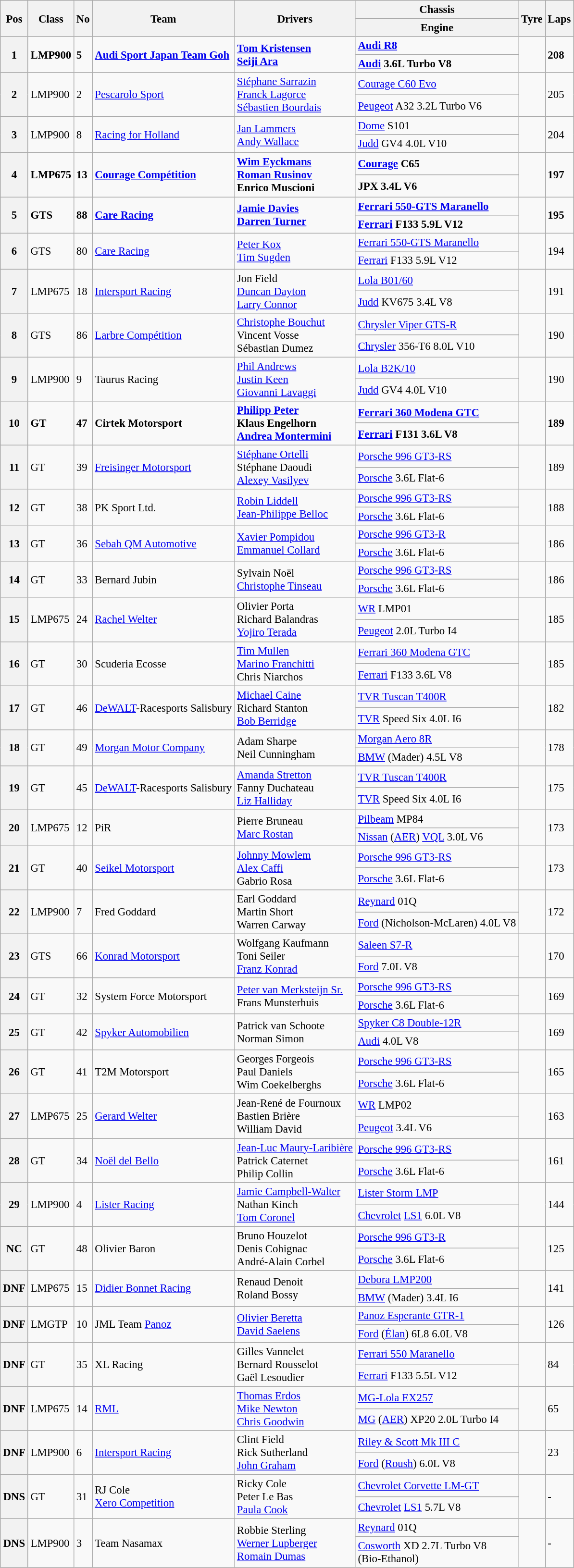<table class="wikitable" style="font-size: 95%;">
<tr>
<th rowspan=2>Pos</th>
<th rowspan=2>Class</th>
<th rowspan=2>No</th>
<th rowspan=2>Team</th>
<th rowspan=2>Drivers</th>
<th>Chassis</th>
<th rowspan=2>Tyre</th>
<th rowspan=2>Laps</th>
</tr>
<tr>
<th>Engine</th>
</tr>
<tr style="font-weight:bold">
<th rowspan=2>1</th>
<td rowspan=2>LMP900</td>
<td rowspan=2>5</td>
<td rowspan=2> <a href='#'>Audi Sport Japan Team Goh</a></td>
<td rowspan=2> <a href='#'>Tom Kristensen</a><br> <a href='#'>Seiji Ara</a></td>
<td><a href='#'>Audi R8</a></td>
<td rowspan=2></td>
<td rowspan=2>208</td>
</tr>
<tr style="font-weight:bold">
<td><a href='#'>Audi</a> 3.6L Turbo V8</td>
</tr>
<tr>
<th rowspan=2>2</th>
<td rowspan=2>LMP900</td>
<td rowspan=2>2</td>
<td rowspan=2> <a href='#'>Pescarolo Sport</a></td>
<td rowspan=2> <a href='#'>Stéphane Sarrazin</a><br> <a href='#'>Franck Lagorce</a><br> <a href='#'>Sébastien Bourdais</a></td>
<td><a href='#'>Courage C60 Evo</a></td>
<td rowspan=2></td>
<td rowspan=2>205</td>
</tr>
<tr>
<td><a href='#'>Peugeot</a> A32 3.2L Turbo V6</td>
</tr>
<tr>
<th rowspan=2>3</th>
<td rowspan=2>LMP900</td>
<td rowspan=2>8</td>
<td rowspan=2> <a href='#'>Racing for Holland</a></td>
<td rowspan=2> <a href='#'>Jan Lammers</a><br> <a href='#'>Andy Wallace</a></td>
<td><a href='#'>Dome</a> S101</td>
<td rowspan=2></td>
<td rowspan=2>204</td>
</tr>
<tr>
<td><a href='#'>Judd</a> GV4 4.0L V10</td>
</tr>
<tr style="font-weight:bold">
<th rowspan=2>4</th>
<td rowspan=2>LMP675</td>
<td rowspan=2>13</td>
<td rowspan=2> <a href='#'>Courage Compétition</a></td>
<td rowspan=2> <a href='#'>Wim Eyckmans</a><br> <a href='#'>Roman Rusinov</a><br> Enrico Muscioni</td>
<td><a href='#'>Courage</a> C65</td>
<td rowspan=2></td>
<td rowspan=2>197</td>
</tr>
<tr style="font-weight:bold">
<td>JPX 3.4L V6</td>
</tr>
<tr style="font-weight:bold">
<th rowspan=2>5</th>
<td rowspan=2>GTS</td>
<td rowspan=2>88</td>
<td rowspan=2> <a href='#'>Care Racing</a></td>
<td rowspan=2> <a href='#'>Jamie Davies</a><br> <a href='#'>Darren Turner</a></td>
<td><a href='#'>Ferrari 550-GTS Maranello</a></td>
<td rowspan=2></td>
<td rowspan=2>195</td>
</tr>
<tr style="font-weight:bold">
<td><a href='#'>Ferrari</a> F133 5.9L V12</td>
</tr>
<tr>
<th rowspan=2>6</th>
<td rowspan=2>GTS</td>
<td rowspan=2>80</td>
<td rowspan=2> <a href='#'>Care Racing</a></td>
<td rowspan=2> <a href='#'>Peter Kox</a><br> <a href='#'>Tim Sugden</a></td>
<td><a href='#'>Ferrari 550-GTS Maranello</a></td>
<td rowspan=2></td>
<td rowspan=2>194</td>
</tr>
<tr>
<td><a href='#'>Ferrari</a> F133 5.9L V12</td>
</tr>
<tr>
<th rowspan=2>7</th>
<td rowspan=2>LMP675</td>
<td rowspan=2>18</td>
<td rowspan=2> <a href='#'>Intersport Racing</a></td>
<td rowspan=2> Jon Field<br> <a href='#'>Duncan Dayton</a><br> <a href='#'>Larry Connor</a></td>
<td><a href='#'>Lola B01/60</a></td>
<td rowspan=2></td>
<td rowspan=2>191</td>
</tr>
<tr>
<td><a href='#'>Judd</a> KV675 3.4L V8</td>
</tr>
<tr>
<th rowspan=2>8</th>
<td rowspan=2>GTS</td>
<td rowspan=2>86</td>
<td rowspan=2> <a href='#'>Larbre Compétition</a></td>
<td rowspan=2> <a href='#'>Christophe Bouchut</a><br> Vincent Vosse<br> Sébastian Dumez</td>
<td><a href='#'>Chrysler Viper GTS-R</a></td>
<td rowspan=2></td>
<td rowspan=2>190</td>
</tr>
<tr>
<td><a href='#'>Chrysler</a> 356-T6 8.0L V10</td>
</tr>
<tr>
<th rowspan=2>9</th>
<td rowspan=2>LMP900</td>
<td rowspan=2>9</td>
<td rowspan=2> Taurus Racing</td>
<td rowspan=2> <a href='#'>Phil Andrews</a><br> <a href='#'>Justin Keen</a><br> <a href='#'>Giovanni Lavaggi</a></td>
<td><a href='#'>Lola B2K/10</a></td>
<td rowspan=2></td>
<td rowspan=2>190</td>
</tr>
<tr>
<td><a href='#'>Judd</a> GV4 4.0L V10</td>
</tr>
<tr style="font-weight:bold">
<th rowspan=2>10</th>
<td rowspan=2>GT</td>
<td rowspan=2>47</td>
<td rowspan=2> Cirtek Motorsport</td>
<td rowspan=2> <a href='#'>Philipp Peter</a><br> Klaus Engelhorn<br> <a href='#'>Andrea Montermini</a></td>
<td><a href='#'>Ferrari 360 Modena GTC</a></td>
<td rowspan=2></td>
<td rowspan=2>189</td>
</tr>
<tr style="font-weight:bold">
<td><a href='#'>Ferrari</a> F131 3.6L V8</td>
</tr>
<tr>
<th rowspan=2>11</th>
<td rowspan=2>GT</td>
<td rowspan=2>39</td>
<td rowspan=2> <a href='#'>Freisinger Motorsport</a></td>
<td rowspan=2> <a href='#'>Stéphane Ortelli</a><br> Stéphane Daoudi<br> <a href='#'>Alexey Vasilyev</a></td>
<td><a href='#'>Porsche 996 GT3-RS</a></td>
<td rowspan=2></td>
<td rowspan=2>189</td>
</tr>
<tr>
<td><a href='#'>Porsche</a> 3.6L Flat-6</td>
</tr>
<tr>
<th rowspan=2>12</th>
<td rowspan=2>GT</td>
<td rowspan=2>38</td>
<td rowspan=2> PK Sport Ltd.</td>
<td rowspan=2> <a href='#'>Robin Liddell</a><br> <a href='#'>Jean-Philippe Belloc</a></td>
<td><a href='#'>Porsche 996 GT3-RS</a></td>
<td rowspan=2></td>
<td rowspan=2>188</td>
</tr>
<tr>
<td><a href='#'>Porsche</a> 3.6L Flat-6</td>
</tr>
<tr>
<th rowspan=2>13</th>
<td rowspan=2>GT</td>
<td rowspan=2>36</td>
<td rowspan=2> <a href='#'>Sebah QM Automotive</a></td>
<td rowspan=2> <a href='#'>Xavier Pompidou</a><br> <a href='#'>Emmanuel Collard</a></td>
<td><a href='#'>Porsche 996 GT3-R</a></td>
<td rowspan=2></td>
<td rowspan=2>186</td>
</tr>
<tr>
<td><a href='#'>Porsche</a> 3.6L Flat-6</td>
</tr>
<tr>
<th rowspan=2>14</th>
<td rowspan=2>GT</td>
<td rowspan=2>33</td>
<td rowspan=2> Bernard Jubin</td>
<td rowspan=2> Sylvain Noël<br> <a href='#'>Christophe Tinseau</a></td>
<td><a href='#'>Porsche 996 GT3-RS</a></td>
<td rowspan=2></td>
<td rowspan=2>186</td>
</tr>
<tr>
<td><a href='#'>Porsche</a> 3.6L Flat-6</td>
</tr>
<tr>
<th rowspan=2>15</th>
<td rowspan=2>LMP675</td>
<td rowspan=2>24</td>
<td rowspan=2> <a href='#'>Rachel Welter</a></td>
<td rowspan=2> Olivier Porta<br> Richard Balandras<br> <a href='#'>Yojiro Terada</a></td>
<td><a href='#'>WR</a> LMP01</td>
<td rowspan=2></td>
<td rowspan=2>185</td>
</tr>
<tr>
<td><a href='#'>Peugeot</a> 2.0L Turbo I4</td>
</tr>
<tr>
<th rowspan=2>16</th>
<td rowspan=2>GT</td>
<td rowspan=2>30</td>
<td rowspan=2> Scuderia Ecosse</td>
<td rowspan=2> <a href='#'>Tim Mullen</a><br> <a href='#'>Marino Franchitti</a><br> Chris Niarchos</td>
<td><a href='#'>Ferrari 360 Modena GTC</a></td>
<td rowspan=2></td>
<td rowspan=2>185</td>
</tr>
<tr>
<td><a href='#'>Ferrari</a> F133 3.6L V8</td>
</tr>
<tr>
<th rowspan=2>17</th>
<td rowspan=2>GT</td>
<td rowspan=2>46</td>
<td rowspan=2> <a href='#'>DeWALT</a>-Racesports Salisbury</td>
<td rowspan=2> <a href='#'>Michael Caine</a><br> Richard Stanton<br> <a href='#'>Bob Berridge</a></td>
<td><a href='#'>TVR Tuscan T400R</a></td>
<td rowspan=2></td>
<td rowspan=2>182</td>
</tr>
<tr>
<td><a href='#'>TVR</a> Speed Six 4.0L I6</td>
</tr>
<tr>
<th rowspan=2>18</th>
<td rowspan=2>GT</td>
<td rowspan=2>49</td>
<td rowspan=2> <a href='#'>Morgan Motor Company</a></td>
<td rowspan=2> Adam Sharpe<br> Neil Cunningham</td>
<td><a href='#'>Morgan Aero 8R</a></td>
<td rowspan=2></td>
<td rowspan=2>178</td>
</tr>
<tr>
<td><a href='#'>BMW</a> (Mader) 4.5L V8</td>
</tr>
<tr>
<th rowspan=2>19</th>
<td rowspan=2>GT</td>
<td rowspan=2>45</td>
<td rowspan=2> <a href='#'>DeWALT</a>-Racesports Salisbury</td>
<td rowspan=2> <a href='#'>Amanda Stretton</a><br> Fanny Duchateau<br> <a href='#'>Liz Halliday</a></td>
<td><a href='#'>TVR Tuscan T400R</a></td>
<td rowspan=2></td>
<td rowspan=2>175</td>
</tr>
<tr>
<td><a href='#'>TVR</a> Speed Six 4.0L I6</td>
</tr>
<tr>
<th rowspan=2>20</th>
<td rowspan=2>LMP675</td>
<td rowspan=2>12</td>
<td rowspan=2> PiR</td>
<td rowspan=2> Pierre Bruneau<br> <a href='#'>Marc Rostan</a></td>
<td><a href='#'>Pilbeam</a> MP84</td>
<td rowspan=2></td>
<td rowspan=2>173</td>
</tr>
<tr>
<td><a href='#'>Nissan</a> (<a href='#'>AER</a>) <a href='#'>VQL</a> 3.0L V6</td>
</tr>
<tr>
<th rowspan=2>21</th>
<td rowspan=2>GT</td>
<td rowspan=2>40</td>
<td rowspan=2> <a href='#'>Seikel Motorsport</a></td>
<td rowspan=2> <a href='#'>Johnny Mowlem</a><br> <a href='#'>Alex Caffi</a><br> Gabrio Rosa</td>
<td><a href='#'>Porsche 996 GT3-RS</a></td>
<td rowspan=2></td>
<td rowspan=2>173</td>
</tr>
<tr>
<td><a href='#'>Porsche</a> 3.6L Flat-6</td>
</tr>
<tr>
<th rowspan=2>22</th>
<td rowspan=2>LMP900</td>
<td rowspan=2>7</td>
<td rowspan=2> Fred Goddard</td>
<td rowspan=2> Earl Goddard<br> Martin Short<br> Warren Carway</td>
<td><a href='#'>Reynard</a> 01Q</td>
<td rowspan=2></td>
<td rowspan=2>172</td>
</tr>
<tr>
<td><a href='#'>Ford</a> (Nicholson-McLaren) 4.0L V8</td>
</tr>
<tr>
<th rowspan=2>23</th>
<td rowspan=2>GTS</td>
<td rowspan=2>66</td>
<td rowspan=2> <a href='#'>Konrad Motorsport</a></td>
<td rowspan=2> Wolfgang Kaufmann<br> Toni Seiler<br> <a href='#'>Franz Konrad</a></td>
<td><a href='#'>Saleen S7-R</a></td>
<td rowspan=2></td>
<td rowspan=2>170</td>
</tr>
<tr>
<td><a href='#'>Ford</a> 7.0L V8</td>
</tr>
<tr>
<th rowspan=2>24</th>
<td rowspan=2>GT</td>
<td rowspan=2>32</td>
<td rowspan=2> System Force Motorsport</td>
<td rowspan=2> <a href='#'>Peter van Merksteijn Sr.</a><br> Frans Munsterhuis</td>
<td><a href='#'>Porsche 996 GT3-RS</a></td>
<td rowspan=2></td>
<td rowspan=2>169</td>
</tr>
<tr>
<td><a href='#'>Porsche</a> 3.6L Flat-6</td>
</tr>
<tr>
<th rowspan=2>25</th>
<td rowspan=2>GT</td>
<td rowspan=2>42</td>
<td rowspan=2> <a href='#'>Spyker Automobilien</a></td>
<td rowspan=2> Patrick van Schoote<br> Norman Simon</td>
<td><a href='#'>Spyker C8 Double-12R</a></td>
<td rowspan=2></td>
<td rowspan=2>169</td>
</tr>
<tr>
<td><a href='#'>Audi</a> 4.0L V8</td>
</tr>
<tr>
<th rowspan=2>26</th>
<td rowspan=2>GT</td>
<td rowspan=2>41</td>
<td rowspan=2> T2M Motorsport</td>
<td rowspan=2> Georges Forgeois<br> Paul Daniels<br> Wim Coekelberghs</td>
<td><a href='#'>Porsche 996 GT3-RS</a></td>
<td rowspan=2></td>
<td rowspan=2>165</td>
</tr>
<tr>
<td><a href='#'>Porsche</a> 3.6L Flat-6</td>
</tr>
<tr>
<th rowspan=2>27</th>
<td rowspan=2>LMP675</td>
<td rowspan=2>25</td>
<td rowspan=2> <a href='#'>Gerard Welter</a></td>
<td rowspan=2> Jean-René de Fournoux<br> Bastien Brière<br> William David</td>
<td><a href='#'>WR</a> LMP02</td>
<td rowspan=2></td>
<td rowspan=2>163</td>
</tr>
<tr>
<td><a href='#'>Peugeot</a> 3.4L V6</td>
</tr>
<tr>
<th rowspan=2>28</th>
<td rowspan=2>GT</td>
<td rowspan=2>34</td>
<td rowspan=2> <a href='#'>Noël del Bello</a></td>
<td rowspan=2> <a href='#'>Jean-Luc Maury-Laribière</a><br> Patrick Caternet<br> Philip Collin</td>
<td><a href='#'>Porsche 996 GT3-RS</a></td>
<td rowspan=2></td>
<td rowspan=2>161</td>
</tr>
<tr>
<td><a href='#'>Porsche</a> 3.6L Flat-6</td>
</tr>
<tr>
<th rowspan=2>29</th>
<td rowspan=2>LMP900</td>
<td rowspan=2>4</td>
<td rowspan=2> <a href='#'>Lister Racing</a></td>
<td rowspan=2> <a href='#'>Jamie Campbell-Walter</a><br> Nathan Kinch<br> <a href='#'>Tom Coronel</a></td>
<td><a href='#'>Lister Storm LMP</a></td>
<td rowspan=2></td>
<td rowspan=2>144</td>
</tr>
<tr>
<td><a href='#'>Chevrolet</a> <a href='#'>LS1</a> 6.0L V8</td>
</tr>
<tr>
<th rowspan=2>NC</th>
<td rowspan=2>GT</td>
<td rowspan=2>48</td>
<td rowspan=2> Olivier Baron</td>
<td rowspan=2> Bruno Houzelot<br> Denis Cohignac<br> André-Alain Corbel</td>
<td><a href='#'>Porsche 996 GT3-R</a></td>
<td rowspan=2></td>
<td rowspan=2>125</td>
</tr>
<tr>
<td><a href='#'>Porsche</a> 3.6L Flat-6</td>
</tr>
<tr>
<th rowspan=2>DNF</th>
<td rowspan=2>LMP675</td>
<td rowspan=2>15</td>
<td rowspan=2> <a href='#'>Didier Bonnet Racing</a></td>
<td rowspan=2> Renaud Denoit<br> Roland Bossy</td>
<td><a href='#'>Debora LMP200</a></td>
<td rowspan=2></td>
<td rowspan=2>141</td>
</tr>
<tr>
<td><a href='#'>BMW</a> (Mader) 3.4L I6</td>
</tr>
<tr>
<th rowspan=2>DNF</th>
<td rowspan=2>LMGTP</td>
<td rowspan=2>10</td>
<td rowspan=2> JML Team <a href='#'>Panoz</a></td>
<td rowspan=2> <a href='#'>Olivier Beretta</a><br> <a href='#'>David Saelens</a></td>
<td><a href='#'>Panoz Esperante GTR-1</a></td>
<td rowspan=2></td>
<td rowspan=2>126</td>
</tr>
<tr>
<td><a href='#'>Ford</a> (<a href='#'>Élan</a>) 6L8 6.0L V8</td>
</tr>
<tr>
<th rowspan=2>DNF</th>
<td rowspan=2>GT</td>
<td rowspan=2>35</td>
<td rowspan=2> XL Racing</td>
<td rowspan=2> Gilles Vannelet<br> Bernard Rousselot<br> Gaël Lesoudier</td>
<td><a href='#'>Ferrari 550 Maranello</a></td>
<td rowspan=2></td>
<td rowspan=2>84</td>
</tr>
<tr>
<td><a href='#'>Ferrari</a> F133 5.5L V12</td>
</tr>
<tr>
<th rowspan=2>DNF</th>
<td rowspan=2>LMP675</td>
<td rowspan=2>14</td>
<td rowspan=2> <a href='#'>RML</a></td>
<td rowspan=2> <a href='#'>Thomas Erdos</a><br> <a href='#'>Mike Newton</a><br> <a href='#'>Chris Goodwin</a></td>
<td><a href='#'>MG-Lola EX257</a></td>
<td rowspan=2></td>
<td rowspan=2>65</td>
</tr>
<tr>
<td><a href='#'>MG</a> (<a href='#'>AER</a>) XP20 2.0L Turbo I4</td>
</tr>
<tr>
<th rowspan=2>DNF</th>
<td rowspan=2>LMP900</td>
<td rowspan=2>6</td>
<td rowspan=2> <a href='#'>Intersport Racing</a></td>
<td rowspan=2> Clint Field<br> Rick Sutherland<br> <a href='#'>John Graham</a></td>
<td><a href='#'>Riley & Scott Mk III C</a></td>
<td rowspan=2></td>
<td rowspan=2>23</td>
</tr>
<tr>
<td><a href='#'>Ford</a> (<a href='#'>Roush</a>) 6.0L V8</td>
</tr>
<tr>
<th rowspan=2>DNS</th>
<td rowspan=2>GT</td>
<td rowspan=2>31</td>
<td rowspan=2> RJ Cole<br> <a href='#'>Xero Competition</a></td>
<td rowspan=2> Ricky Cole<br> Peter Le Bas<br> <a href='#'>Paula Cook</a></td>
<td><a href='#'>Chevrolet Corvette LM-GT</a></td>
<td rowspan=2></td>
<td rowspan=2>-</td>
</tr>
<tr>
<td><a href='#'>Chevrolet</a> <a href='#'>LS1</a> 5.7L V8</td>
</tr>
<tr>
<th rowspan=2>DNS</th>
<td rowspan=2>LMP900</td>
<td rowspan=2>3</td>
<td rowspan=2> Team Nasamax</td>
<td rowspan=2> Robbie Sterling<br> <a href='#'>Werner Lupberger</a><br> <a href='#'>Romain Dumas</a></td>
<td><a href='#'>Reynard</a> 01Q</td>
<td rowspan=2></td>
<td rowspan=2>-</td>
</tr>
<tr>
<td><a href='#'>Cosworth</a> XD 2.7L Turbo V8<br>(Bio-Ethanol)</td>
</tr>
</table>
